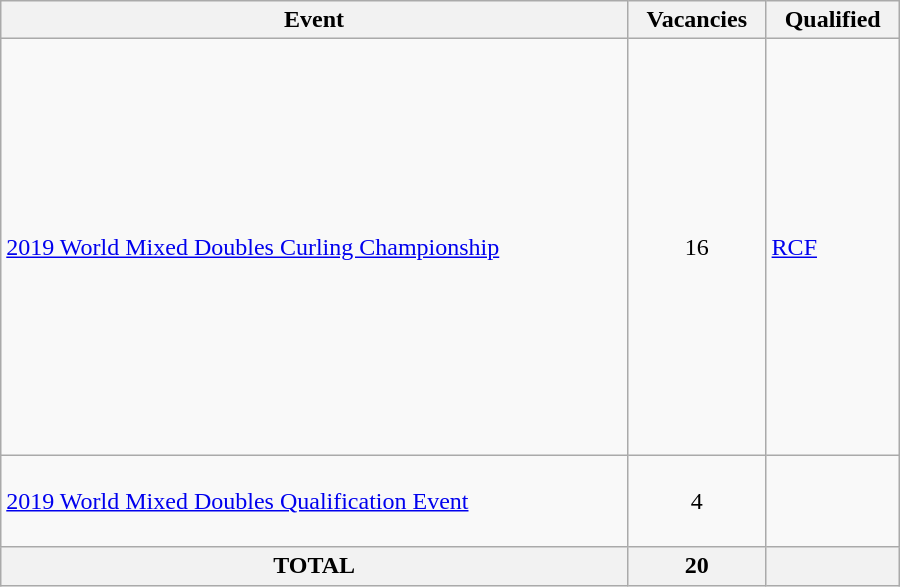<table class="wikitable" style="width:600px">
<tr>
<th>Event</th>
<th>Vacancies</th>
<th>Qualified</th>
</tr>
<tr>
<td><a href='#'>2019 World Mixed Doubles Curling Championship</a></td>
<td align=center>16</td>
<td> <br>   <br>  <br>  <br>  <br>  <br>  <br>  <a href='#'>RCF</a> <br>  <br>  <br>  <br>  <br>  <br>  <br>  <br> </td>
</tr>
<tr>
<td><a href='#'>2019 World Mixed Doubles Qualification Event</a></td>
<td align=center>4</td>
<td> <br>  <br>  <br> </td>
</tr>
<tr>
<th>TOTAL</th>
<th>20</th>
<th></th>
</tr>
</table>
